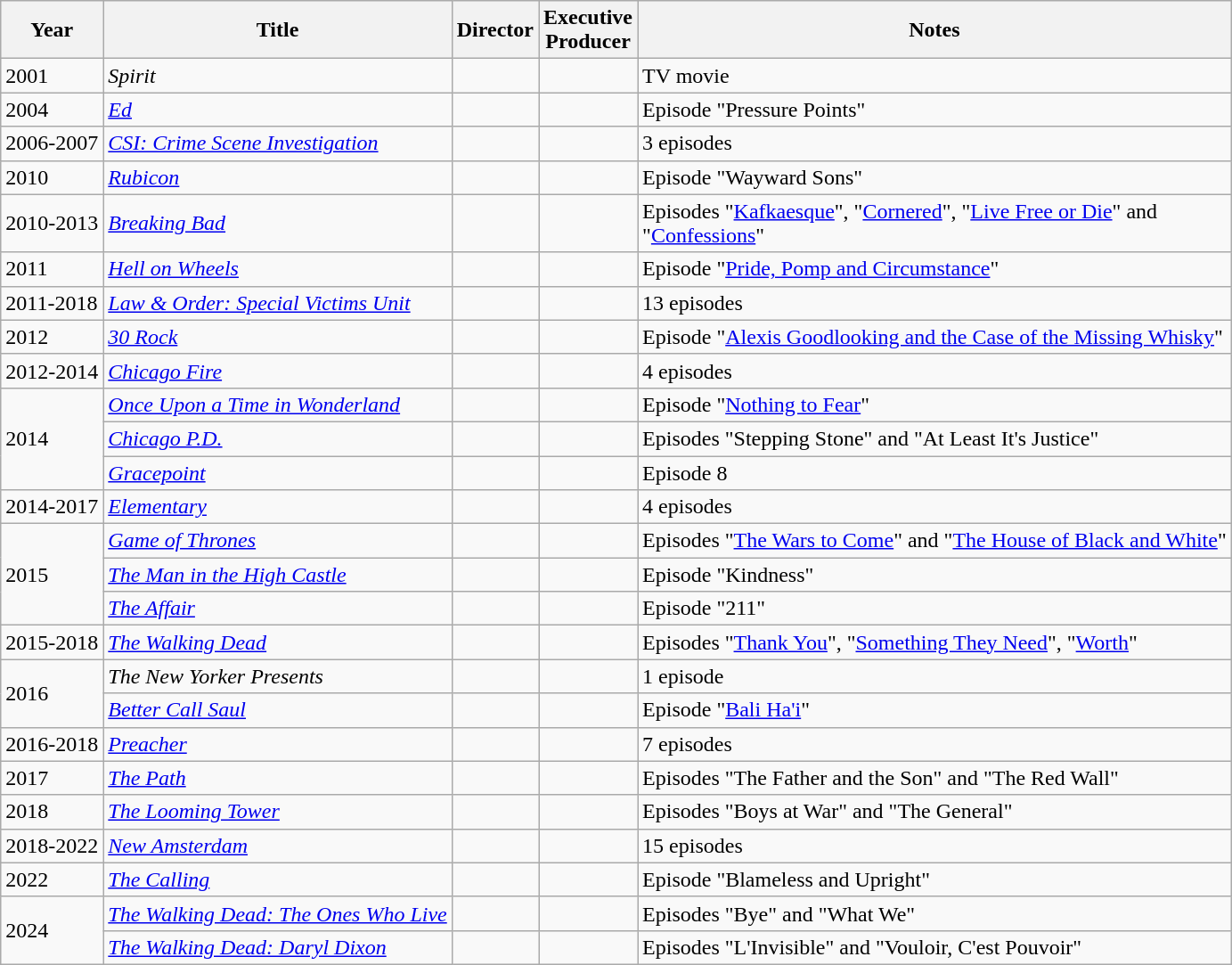<table class="wikitable">
<tr>
<th>Year</th>
<th>Title</th>
<th>Director</th>
<th>Executive<br>Producer</th>
<th>Notes</th>
</tr>
<tr>
<td>2001</td>
<td><em>Spirit</em></td>
<td></td>
<td></td>
<td>TV movie</td>
</tr>
<tr>
<td>2004</td>
<td><em><a href='#'>Ed</a></em></td>
<td></td>
<td></td>
<td>Episode "Pressure Points"</td>
</tr>
<tr>
<td>2006-2007</td>
<td><em><a href='#'>CSI: Crime Scene Investigation</a></em></td>
<td></td>
<td></td>
<td>3 episodes</td>
</tr>
<tr>
<td>2010</td>
<td><em><a href='#'>Rubicon</a></em></td>
<td></td>
<td></td>
<td>Episode "Wayward Sons"</td>
</tr>
<tr>
<td>2010-2013</td>
<td><em><a href='#'>Breaking Bad</a></em></td>
<td></td>
<td></td>
<td>Episodes "<a href='#'>Kafkaesque</a>", "<a href='#'>Cornered</a>", "<a href='#'>Live Free or Die</a>" and<br>"<a href='#'>Confessions</a>"</td>
</tr>
<tr>
<td>2011</td>
<td><em><a href='#'>Hell on Wheels</a></em></td>
<td></td>
<td></td>
<td>Episode "<a href='#'>Pride, Pomp and Circumstance</a>"</td>
</tr>
<tr>
<td>2011-2018</td>
<td><em><a href='#'>Law & Order: Special Victims Unit</a></em></td>
<td></td>
<td></td>
<td>13 episodes</td>
</tr>
<tr>
<td>2012</td>
<td><em><a href='#'>30 Rock</a></em></td>
<td></td>
<td></td>
<td>Episode "<a href='#'>Alexis Goodlooking and the Case of the Missing Whisky</a>"</td>
</tr>
<tr>
<td>2012-2014</td>
<td><em><a href='#'>Chicago Fire</a></em></td>
<td></td>
<td></td>
<td>4 episodes</td>
</tr>
<tr>
<td rowspan=3>2014</td>
<td><em><a href='#'>Once Upon a Time in Wonderland</a></em></td>
<td></td>
<td></td>
<td>Episode "<a href='#'>Nothing to Fear</a>"</td>
</tr>
<tr>
<td><em><a href='#'>Chicago P.D.</a></em></td>
<td></td>
<td></td>
<td>Episodes "Stepping Stone" and "At Least It's Justice"</td>
</tr>
<tr>
<td><em><a href='#'>Gracepoint</a></em></td>
<td></td>
<td></td>
<td>Episode 8</td>
</tr>
<tr>
<td>2014-2017</td>
<td><em><a href='#'>Elementary</a></em></td>
<td></td>
<td></td>
<td>4 episodes</td>
</tr>
<tr>
<td rowspan=3>2015</td>
<td><em><a href='#'>Game of Thrones</a></em></td>
<td></td>
<td></td>
<td>Episodes "<a href='#'>The Wars to Come</a>" and "<a href='#'>The House of Black and White</a>"</td>
</tr>
<tr>
<td><em><a href='#'>The Man in the High Castle</a></em></td>
<td></td>
<td></td>
<td>Episode "Kindness"</td>
</tr>
<tr>
<td><em><a href='#'>The Affair</a></em></td>
<td></td>
<td></td>
<td>Episode "211"</td>
</tr>
<tr>
<td>2015-2018</td>
<td><em><a href='#'>The Walking Dead</a></em></td>
<td></td>
<td></td>
<td>Episodes "<a href='#'>Thank You</a>", "<a href='#'>Something They Need</a>", "<a href='#'>Worth</a>"</td>
</tr>
<tr>
<td rowspan=2>2016</td>
<td><em>The New Yorker Presents</em></td>
<td></td>
<td></td>
<td>1 episode</td>
</tr>
<tr>
<td><em><a href='#'>Better Call Saul</a></em></td>
<td></td>
<td></td>
<td>Episode "<a href='#'>Bali Ha'i</a>"</td>
</tr>
<tr>
<td>2016-2018</td>
<td><em><a href='#'>Preacher</a></em></td>
<td></td>
<td></td>
<td>7 episodes</td>
</tr>
<tr>
<td>2017</td>
<td><em><a href='#'>The Path</a></em></td>
<td></td>
<td></td>
<td>Episodes "The Father and the Son" and "The Red Wall"</td>
</tr>
<tr>
<td>2018</td>
<td><em><a href='#'>The Looming Tower</a></em></td>
<td></td>
<td></td>
<td>Episodes "Boys at War" and "The General"</td>
</tr>
<tr>
<td>2018-2022</td>
<td><em><a href='#'>New Amsterdam</a></em></td>
<td></td>
<td></td>
<td>15 episodes</td>
</tr>
<tr>
<td>2022</td>
<td><em><a href='#'>The Calling</a></em></td>
<td></td>
<td></td>
<td>Episode "Blameless and Upright"</td>
</tr>
<tr>
<td rowspan=2>2024</td>
<td><em><a href='#'>The Walking Dead: The Ones Who Live</a></em></td>
<td></td>
<td></td>
<td>Episodes "Bye" and "What We"</td>
</tr>
<tr>
<td><em><a href='#'>The Walking Dead: Daryl Dixon</a></em></td>
<td></td>
<td></td>
<td>Episodes "L'Invisible" and "Vouloir, C'est Pouvoir"</td>
</tr>
</table>
